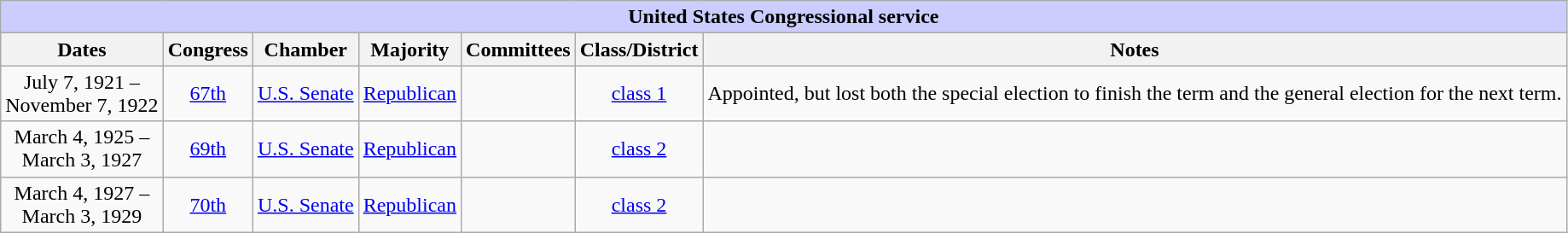<table class=wikitable style="text-align:center">
<tr>
<th colspan=7 style="background: #ccccff;">United States Congressional service</th>
</tr>
<tr>
<th>Dates</th>
<th>Congress</th>
<th>Chamber</th>
<th>Majority</th>
<th>Committees</th>
<th>Class/District</th>
<th>Notes</th>
</tr>
<tr>
<td nowrap>July 7, 1921 –<br>November 7, 1922</td>
<td><a href='#'>67th</a></td>
<td><a href='#'>U.S. Senate</a></td>
<td><a href='#'>Republican</a></td>
<td></td>
<td><a href='#'>class 1</a></td>
<td>Appointed, but lost both the special election to finish the term and the general election for the next term.</td>
</tr>
<tr>
<td nowrap>March 4, 1925 –<br>March 3, 1927</td>
<td><a href='#'>69th</a></td>
<td><a href='#'>U.S. Senate</a></td>
<td><a href='#'>Republican</a></td>
<td></td>
<td><a href='#'>class 2</a></td>
<td> </td>
</tr>
<tr>
<td nowrap>March 4, 1927 –<br>March 3, 1929</td>
<td><a href='#'>70th</a></td>
<td><a href='#'>U.S. Senate</a></td>
<td><a href='#'>Republican</a></td>
<td></td>
<td><a href='#'>class 2</a></td>
<td> </td>
</tr>
</table>
